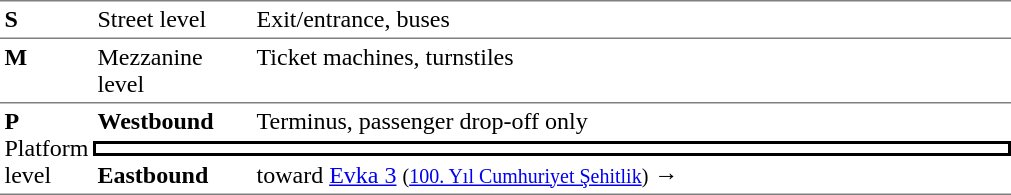<table table border=0 cellspacing=0 cellpadding=3>
<tr>
<td style="border-top:solid 1px gray;" width=50 valign=top><strong>S</strong></td>
<td style="border-top:solid 1px gray;" width=100 valign=top>Street level</td>
<td style="border-top:solid 1px gray;" width=500 valign=top>Exit/entrance, buses</td>
</tr>
<tr>
<td style="border-top:solid 1px gray;" width=50 valign=top><strong>M</strong></td>
<td style="border-top:solid 1px gray;" width=100 valign=top>Mezzanine level</td>
<td style="border-top:solid 1px gray;" width=500 valign=top>Ticket machines, turnstiles</td>
</tr>
<tr>
<td style="border-top:solid 1px gray;border-bottom:solid 1px gray;" width=50 rowspan=3 valign=top><strong>P</strong><br>Platform level</td>
<td style="border-top:solid 1px gray;" width=100><strong>Westbound</strong></td>
<td style="border-top:solid 1px gray;" width=500>Terminus, passenger drop-off only</td>
</tr>
<tr>
<td style="border-top:solid 2px black;border-right:solid 2px black;border-left:solid 2px black;border-bottom:solid 2px black;text-align:center;" colspan=2></td>
</tr>
<tr>
<td style="border-bottom:solid 1px gray;" width=100><strong>Eastbound</strong></td>
<td style="border-bottom:solid 1px gray;" width=500> toward <a href='#'>Evka 3</a> <small>(<a href='#'>100. Yıl Cumhuriyet Şehitlik</a>)</small> →</td>
</tr>
</table>
